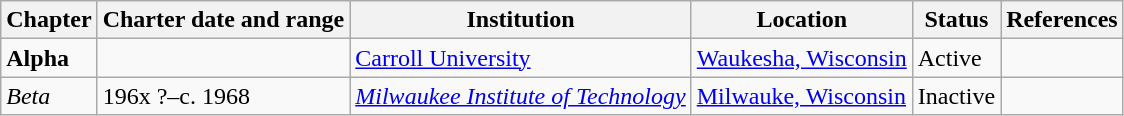<table class="wikitable">
<tr>
<th>Chapter</th>
<th>Charter date and range</th>
<th>Institution</th>
<th>Location</th>
<th>Status</th>
<th>References</th>
</tr>
<tr>
<td><strong>Alpha</strong></td>
<td></td>
<td><a href='#'>Carroll University</a></td>
<td><a href='#'>Waukesha, Wisconsin</a></td>
<td>Active</td>
<td></td>
</tr>
<tr>
<td><em>Beta</em></td>
<td>196x ?–c. 1968</td>
<td><em><a href='#'>Milwaukee Institute of Technology</a></em></td>
<td><a href='#'>Milwauke, Wisconsin</a></td>
<td>Inactive</td>
<td></td>
</tr>
</table>
